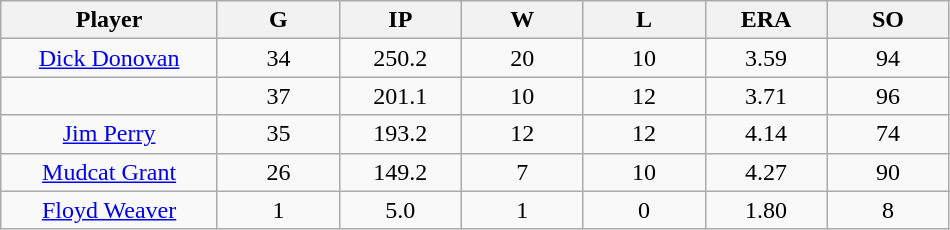<table class="wikitable sortable">
<tr>
<th bgcolor="#DDDDFF" width="16%">Player</th>
<th bgcolor="#DDDDFF" width="9%">G</th>
<th bgcolor="#DDDDFF" width="9%">IP</th>
<th bgcolor="#DDDDFF" width="9%">W</th>
<th bgcolor="#DDDDFF" width="9%">L</th>
<th bgcolor="#DDDDFF" width="9%">ERA</th>
<th bgcolor="#DDDDFF" width="9%">SO</th>
</tr>
<tr align="center">
<td><a href='#'>Dick Donovan</a></td>
<td>34</td>
<td>250.2</td>
<td>20</td>
<td>10</td>
<td>3.59</td>
<td>94</td>
</tr>
<tr align=center>
<td></td>
<td>37</td>
<td>201.1</td>
<td>10</td>
<td>12</td>
<td>3.71</td>
<td>96</td>
</tr>
<tr align="center">
<td><a href='#'>Jim Perry</a></td>
<td>35</td>
<td>193.2</td>
<td>12</td>
<td>12</td>
<td>4.14</td>
<td>74</td>
</tr>
<tr align=center>
<td><a href='#'>Mudcat Grant</a></td>
<td>26</td>
<td>149.2</td>
<td>7</td>
<td>10</td>
<td>4.27</td>
<td>90</td>
</tr>
<tr align=center>
<td><a href='#'>Floyd Weaver</a></td>
<td>1</td>
<td>5.0</td>
<td>1</td>
<td>0</td>
<td>1.80</td>
<td>8</td>
</tr>
</table>
